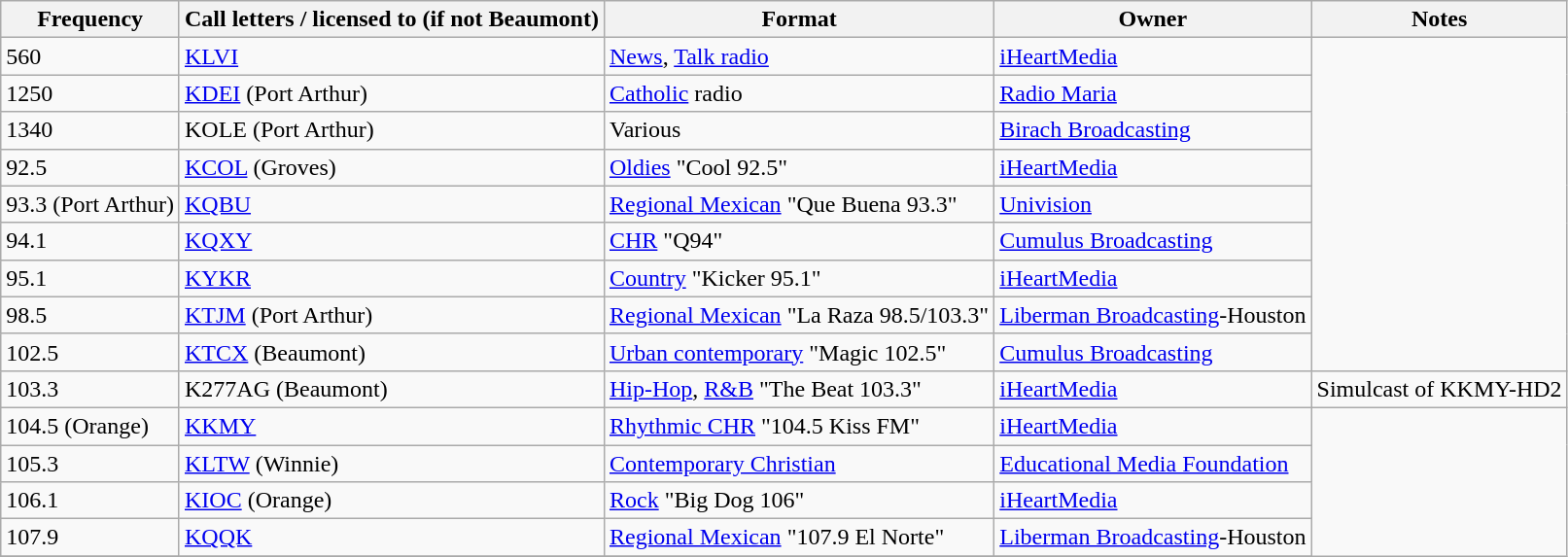<table class="wikitable">
<tr>
<th>Frequency</th>
<th>Call letters / licensed to (if not Beaumont)</th>
<th>Format</th>
<th>Owner</th>
<th>Notes</th>
</tr>
<tr>
<td>560</td>
<td><a href='#'>KLVI</a></td>
<td><a href='#'>News</a>, <a href='#'>Talk radio</a></td>
<td><a href='#'>iHeartMedia</a></td>
</tr>
<tr>
<td>1250</td>
<td><a href='#'>KDEI</a> (Port Arthur)</td>
<td><a href='#'>Catholic</a> radio</td>
<td><a href='#'>Radio Maria</a></td>
</tr>
<tr>
<td>1340</td>
<td>KOLE (Port Arthur)</td>
<td>Various</td>
<td><a href='#'>Birach Broadcasting</a></td>
</tr>
<tr>
<td>92.5</td>
<td><a href='#'>KCOL</a> (Groves)</td>
<td><a href='#'>Oldies</a> "Cool 92.5"</td>
<td><a href='#'>iHeartMedia</a></td>
</tr>
<tr>
<td>93.3 (Port Arthur)</td>
<td><a href='#'>KQBU</a></td>
<td><a href='#'>Regional Mexican</a> "Que Buena 93.3"</td>
<td><a href='#'>Univision</a></td>
</tr>
<tr>
<td>94.1</td>
<td><a href='#'>KQXY</a></td>
<td><a href='#'>CHR</a> "Q94"</td>
<td><a href='#'>Cumulus Broadcasting</a></td>
</tr>
<tr>
<td>95.1</td>
<td><a href='#'>KYKR</a></td>
<td><a href='#'>Country</a> "Kicker 95.1"</td>
<td><a href='#'>iHeartMedia</a></td>
</tr>
<tr>
<td>98.5</td>
<td><a href='#'>KTJM</a> (Port Arthur)</td>
<td><a href='#'>Regional Mexican</a> "La Raza 98.5/103.3"</td>
<td><a href='#'>Liberman Broadcasting</a>-Houston</td>
</tr>
<tr>
<td>102.5</td>
<td><a href='#'>KTCX</a> (Beaumont)</td>
<td><a href='#'>Urban contemporary</a> "Magic 102.5"</td>
<td><a href='#'>Cumulus Broadcasting</a></td>
</tr>
<tr>
<td>103.3</td>
<td>K277AG (Beaumont)</td>
<td><a href='#'>Hip-Hop</a>, <a href='#'>R&B</a> "The Beat 103.3"</td>
<td><a href='#'>iHeartMedia</a></td>
<td>Simulcast of KKMY-HD2</td>
</tr>
<tr>
<td>104.5 (Orange)</td>
<td><a href='#'>KKMY</a></td>
<td><a href='#'>Rhythmic CHR</a> "104.5 Kiss FM"</td>
<td><a href='#'>iHeartMedia</a></td>
</tr>
<tr>
<td>105.3</td>
<td><a href='#'>KLTW</a> (Winnie)</td>
<td><a href='#'>Contemporary Christian</a></td>
<td><a href='#'>Educational Media Foundation</a></td>
</tr>
<tr>
<td>106.1</td>
<td><a href='#'>KIOC</a> (Orange)</td>
<td><a href='#'>Rock</a> "Big Dog 106"</td>
<td><a href='#'>iHeartMedia</a></td>
</tr>
<tr>
<td>107.9</td>
<td><a href='#'>KQQK</a></td>
<td><a href='#'>Regional Mexican</a> "107.9 El Norte"</td>
<td><a href='#'>Liberman Broadcasting</a>-Houston</td>
</tr>
<tr>
</tr>
</table>
